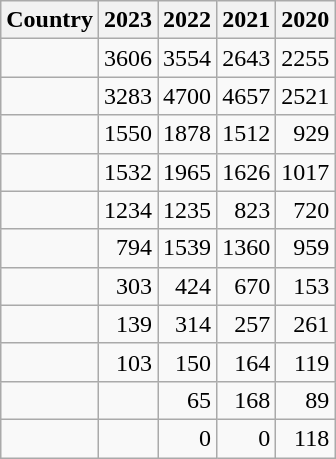<table class="wikitable sortable static-row-numbers" style="text-align:right;">
<tr class="static-row-header" style="text-align:center;vertical-align:bottom;">
<th>Country</th>
<th>2023</th>
<th>2022</th>
<th>2021</th>
<th>2020</th>
</tr>
<tr>
<td style="text-align:left"></td>
<td>3606</td>
<td>3554</td>
<td>2643</td>
<td>2255</td>
</tr>
<tr>
<td style="text-align:left"></td>
<td>3283</td>
<td>4700</td>
<td>4657</td>
<td>2521</td>
</tr>
<tr>
<td style="text-align:left"></td>
<td>1550</td>
<td>1878</td>
<td>1512</td>
<td>929</td>
</tr>
<tr>
<td style="text-align:left"></td>
<td>1532</td>
<td>1965</td>
<td>1626</td>
<td>1017</td>
</tr>
<tr>
<td style="text-align:left"></td>
<td>1234</td>
<td>1235</td>
<td>823</td>
<td>720</td>
</tr>
<tr>
<td style="text-align:left"></td>
<td>794</td>
<td>1539</td>
<td>1360</td>
<td>959</td>
</tr>
<tr>
<td style="text-align:left"></td>
<td>303</td>
<td>424</td>
<td>670</td>
<td>153</td>
</tr>
<tr>
<td style="text-align:left"></td>
<td>139</td>
<td>314</td>
<td>257</td>
<td>261</td>
</tr>
<tr>
<td style="text-align:left"></td>
<td>103</td>
<td>150</td>
<td>164</td>
<td>119</td>
</tr>
<tr>
<td style="text-align:left"></td>
<td></td>
<td>65</td>
<td>168</td>
<td>89</td>
</tr>
<tr>
<td style="text-align:left"></td>
<td></td>
<td>0</td>
<td>0</td>
<td>118</td>
</tr>
</table>
